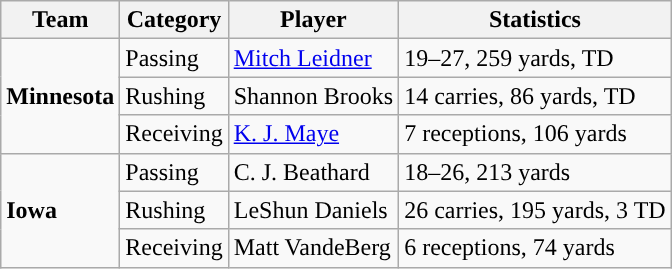<table class="wikitable" style="float: left;">
<tr>
<th>Team</th>
<th>Category</th>
<th>Player</th>
<th>Statistics</th>
</tr>
<tr>
<td rowspan=3><strong>Minnesota</strong></td>
<td>Passing</td>
<td><a href='#'>Mitch Leidner</a></td>
<td>19–27, 259 yards, TD</td>
</tr>
<tr>
<td>Rushing</td>
<td>Shannon Brooks</td>
<td>14 carries, 86 yards, TD</td>
</tr>
<tr>
<td>Receiving</td>
<td><a href='#'>K. J. Maye</a></td>
<td>7 receptions, 106 yards</td>
</tr>
<tr>
<td rowspan=3><strong>Iowa</strong></td>
<td>Passing</td>
<td>C. J. Beathard</td>
<td>18–26, 213 yards</td>
</tr>
<tr>
<td>Rushing</td>
<td>LeShun Daniels</td>
<td>26 carries, 195 yards, 3 TD</td>
</tr>
<tr>
<td>Receiving</td>
<td>Matt VandeBerg</td>
<td>6 receptions, 74 yards</td>
</tr>
</table>
